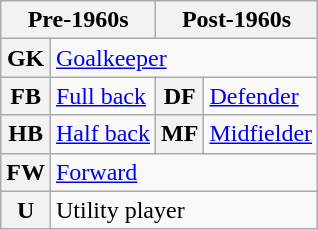<table class="wikitable">
<tr>
<th colspan="2">Pre-1960s</th>
<th colspan="2">Post-1960s</th>
</tr>
<tr>
<th>GK</th>
<td colspan="3"><a href='#'>Goalkeeper</a></td>
</tr>
<tr>
<th>FB</th>
<td><a href='#'>Full back</a></td>
<th>DF</th>
<td><a href='#'>Defender</a></td>
</tr>
<tr>
<th>HB</th>
<td><a href='#'>Half back</a></td>
<th>MF</th>
<td><a href='#'>Midfielder</a></td>
</tr>
<tr>
<th>FW</th>
<td colspan="3"><a href='#'>Forward</a></td>
</tr>
<tr>
<th>U</th>
<td colspan="3">Utility player</td>
</tr>
</table>
